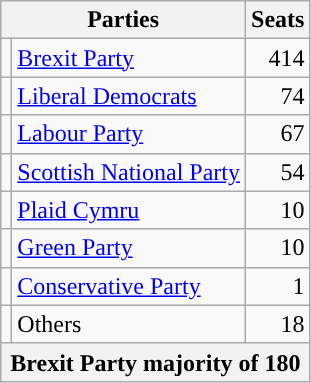<table class="wikitable">
<tr>
<th colspan="2" style="vertical-align:top;">Parties</th>
<th style="vertical-align:top;">Seats</th>
</tr>
<tr>
<td style="color:inherit;background:"></td>
<td><a href='#'>Brexit Party</a></td>
<td style="text-align:right;">414</td>
</tr>
<tr>
<td style="color:inherit;background:"></td>
<td><a href='#'>Liberal Democrats</a></td>
<td style="text-align:right;">74</td>
</tr>
<tr>
<td style="color:inherit;background:"></td>
<td><a href='#'>Labour Party</a></td>
<td style="text-align:right;">67</td>
</tr>
<tr>
<td style="color:inherit;background:"></td>
<td><a href='#'>Scottish National Party</a></td>
<td style="text-align:right;">54</td>
</tr>
<tr>
<td style="color:inherit;background:"></td>
<td><a href='#'>Plaid Cymru</a></td>
<td style="text-align:right;">10</td>
</tr>
<tr>
<td style="color:inherit;background:"></td>
<td><a href='#'>Green Party</a></td>
<td style="text-align:right;">10</td>
</tr>
<tr>
<td style="color:inherit;background:"></td>
<td><a href='#'>Conservative Party</a></td>
<td style="text-align:right;">1</td>
</tr>
<tr>
<td style="color:inherit;background:"></td>
<td>Others</td>
<td style="text-align:right;">18</td>
</tr>
<tr>
<th colspan="3"><strong>Brexit Party majority of 180</strong></th>
</tr>
</table>
